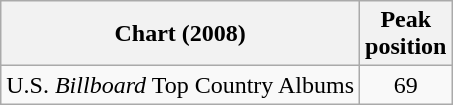<table class="wikitable">
<tr>
<th>Chart (2008)</th>
<th>Peak<br>position</th>
</tr>
<tr>
<td>U.S. <em>Billboard</em> Top Country Albums</td>
<td align="center">69</td>
</tr>
</table>
